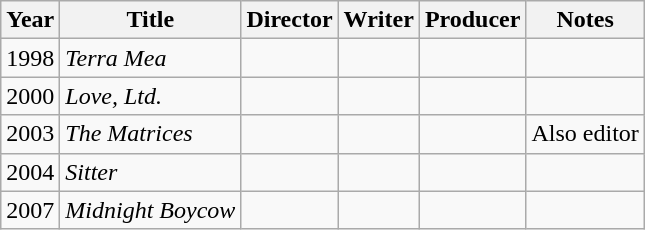<table class="wikitable">
<tr>
<th>Year</th>
<th>Title</th>
<th>Director</th>
<th>Writer</th>
<th>Producer</th>
<th>Notes</th>
</tr>
<tr>
<td>1998</td>
<td><em>Terra Mea</em></td>
<td></td>
<td></td>
<td></td>
<td></td>
</tr>
<tr>
<td>2000</td>
<td><em>Love, Ltd.</em></td>
<td></td>
<td></td>
<td></td>
<td></td>
</tr>
<tr>
<td>2003</td>
<td><em>The Matrices</em></td>
<td></td>
<td></td>
<td></td>
<td>Also editor</td>
</tr>
<tr>
<td>2004</td>
<td><em>Sitter</em></td>
<td></td>
<td></td>
<td></td>
<td></td>
</tr>
<tr>
<td>2007</td>
<td><em>Midnight Boycow</em></td>
<td></td>
<td></td>
<td></td>
<td></td>
</tr>
</table>
